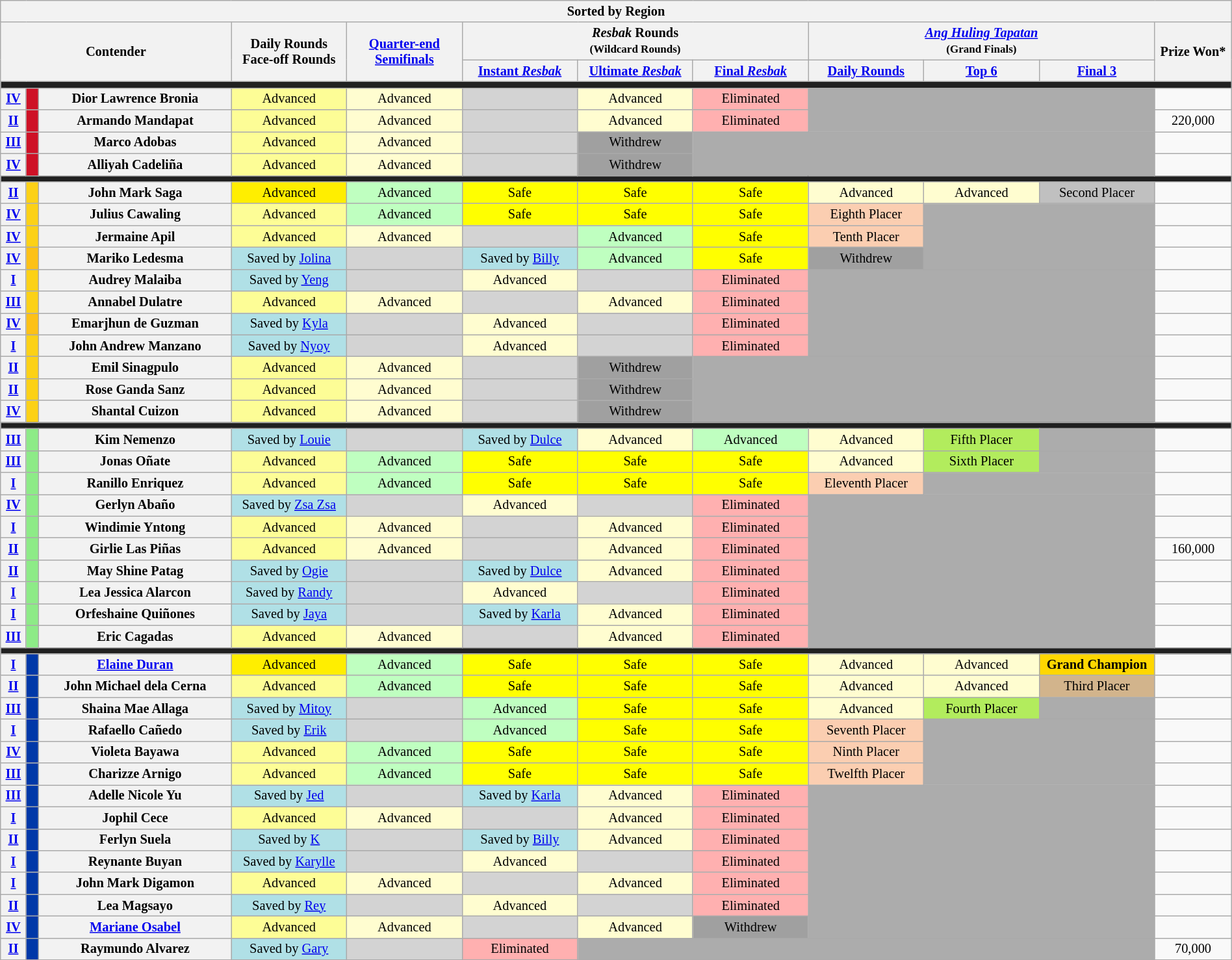<table class="wikitable mw-collapsible mw-collapsed" style="width:100%;text-align:center;font-size:85%;">
<tr>
<th colspan="12">Sorted by Region</th>
</tr>
<tr>
<th colspan="3" rowspan="2">Contender</th>
<th rowspan="2" width="9%">Daily Rounds<br>Face-off Rounds</th>
<th rowspan="2" width="9%"><a href='#'>Quarter-end Semifinals</a></th>
<th colspan="3"><em>Resbak</em> Rounds<br><small>(Wildcard Rounds)</small></th>
<th colspan="3"><em><a href='#'>Ang Huling Tapatan</a></em><br><small>(Grand Finals)</small></th>
<th rowspan="2" width="6%">Prize Won*</th>
</tr>
<tr>
<th width="9%"><a href='#'>Instant <em>Resbak</em></a></th>
<th width="9%"><a href='#'>Ultimate <em>Resbak</em></a></th>
<th width="9%"><a href='#'>Final <em>Resbak</em></a></th>
<th width="9%"><a href='#'>Daily Rounds</a></th>
<th width="9%"><a href='#'>Top 6</a></th>
<th width="9%"><a href='#'>Final 3</a></th>
</tr>
<tr>
<th colspan="12" style="background-color:#202020;"></th>
</tr>
<tr>
<th><a href='#'>IV</a></th>
<th style="background-color:#CE1126;"></th>
<th>Dior Lawrence Bronia</th>
<td style="background-color:#FDFD96;">Advanced</td>
<td style="background-color:#FFFDD0;">Advanced</td>
<td style="background-color:lightgray;"></td>
<td style="background-color:#fffdd0;">Advanced</td>
<td style="background-color:#FFb0b0;">Eliminated</td>
<td colspan="3" rowspan="2" style="background-color:#acacac;"></td>
<td></td>
</tr>
<tr>
<th><a href='#'>II</a></th>
<th style="background-color:#CE1126;"></th>
<th>Armando Mandapat</th>
<td style="background-color:#FDFD96;">Advanced</td>
<td style="background-color:#FFFDD0;">Advanced</td>
<td style="background-color:lightgray;"></td>
<td style="background-color:#fffdd0;">Advanced</td>
<td style="background-color:#FFb0b0;">Eliminated</td>
<td>220,000</td>
</tr>
<tr>
<th><a href='#'>III</a></th>
<th style="background-color:#CE1126;"></th>
<th>Marco Adobas</th>
<td style="background-color:#FDFD96;">Advanced</td>
<td style="background-color:#FFFDD0;">Advanced</td>
<td style="background-color:lightgray;"></td>
<td style="background-color:#a0a0a0;">Withdrew</td>
<td colspan="4" rowspan="2" style="background-color:#acacac;"></td>
<td></td>
</tr>
<tr>
<th><a href='#'>IV</a></th>
<th style="background-color:#CE1126;"></th>
<th>Alliyah Cadeliña</th>
<td style="background-color:#FDFD96;">Advanced</td>
<td style="background-color:#FFFDD0;">Advanced</td>
<td style="background-color:lightgray;"></td>
<td style="background-color:#a0a0a0;">Withdrew</td>
<td></td>
</tr>
<tr>
<th colspan="12" style="background-color:#202020;"></th>
</tr>
<tr>
<th><a href='#'>II</a></th>
<th style="background-color:#FCD116;"></th>
<th><strong>John Mark Saga</strong></th>
<td style="background-color:#Ffee00;">Advanced</td>
<td style="background-color:#BFFFC0;">Advanced</td>
<td style="background-color:yellow;">Safe</td>
<td style="background-color:yellow;">Safe</td>
<td style="background-color:yellow;">Safe</td>
<td style="background-color:#fffdd0;">Advanced</td>
<td style="background-color:#fffdd0;">Advanced</td>
<td style="background-color:silver;">Second Placer</td>
<td></td>
</tr>
<tr>
<th><a href='#'>IV</a></th>
<th style="background-color:#FCD116;"></th>
<th><strong>Julius Cawaling</strong></th>
<td style="background-color:#FDFD96;">Advanced</td>
<td style="background-color:#BFFFC0;">Advanced</td>
<td style="background-color:yellow;">Safe</td>
<td style="background-color:yellow;">Safe</td>
<td style="background-color:yellow;">Safe</td>
<td style="background-color:#FBCEB1;">Eighth Placer</td>
<td colspan="2" rowspan="3" style="background-color:#acacac;"></td>
<td></td>
</tr>
<tr>
<th><a href='#'>IV</a></th>
<th style="background-color:#FCD116;"></th>
<th><strong>Jermaine Apil</strong></th>
<td style="background-color:#FDFD96;">Advanced</td>
<td style="background-color:#FFFDD0;">Advanced</td>
<td style="background-color:lightgray;"></td>
<td style="background-color:#BFFFC0;">Advanced</td>
<td style="background-color:yellow;">Safe</td>
<td style="background-color:#FBCEB1;">Tenth Placer</td>
<td></td>
</tr>
<tr>
<th><a href='#'>IV</a></th>
<th style="background-color:#FDC116;"></th>
<th><strong>Mariko Ledesma</strong></th>
<td style="background-color:#B0E0E6;">Saved by <a href='#'>Jolina</a></td>
<td style="background-color:lightgray;"></td>
<td style="background-color:#B0E0E6;">Saved by <a href='#'>Billy</a></td>
<td style="background-color:#BFFFC0;">Advanced</td>
<td style="background-color:yellow;">Safe</td>
<td style="background-color:#a0a0a0;">Withdrew</td>
<td></td>
</tr>
<tr>
<th><a href='#'>I</a></th>
<th style="background-color:#FCD116;"></th>
<th>Audrey Malaiba</th>
<td style="background-color:#B0E0E6;">Saved by <a href='#'>Yeng</a></td>
<td style="background-color:lightgray;"></td>
<td style="background-color:#FFFDD0;">Advanced</td>
<td style="background-color:lightgray;"></td>
<td style="background-color:#FFb0b0;">Eliminated</td>
<td colspan="3" rowspan="4" style="background-color:#acacac;"></td>
<td></td>
</tr>
<tr>
<th><a href='#'>III</a></th>
<th style="background-color:#FCD116;"></th>
<th>Annabel Dulatre</th>
<td style="background-color:#FDFD96;">Advanced</td>
<td style="background-color:#FFFDD0;">Advanced</td>
<td style="background-color:lightgray;"></td>
<td style="background-color:#FFFDD0;">Advanced</td>
<td style="background-color:#FFb0b0;">Eliminated</td>
<td></td>
</tr>
<tr>
<th><a href='#'>IV</a></th>
<th style="background-color:#FDC116;"></th>
<th>Emarjhun de Guzman</th>
<td style="background-color:#B0E0E6;">Saved by <a href='#'>Kyla</a></td>
<td style="background-color:lightgray;"></td>
<td style="background-color:#FFFDD0;">Advanced</td>
<td style="background-color:lightgray;"></td>
<td style="background-color:#FFb0b0;">Eliminated</td>
<td></td>
</tr>
<tr>
<th><a href='#'>I</a></th>
<th style="background-color:#FCD116;"></th>
<th>John Andrew Manzano</th>
<td style="background-color:#B0E0E6;">Saved by <a href='#'>Nyoy</a></td>
<td style="background-color:lightgray;"></td>
<td style="background-color:#FFFDD0;">Advanced</td>
<td style="background-color:lightgray;"></td>
<td style="background-color:#FFb0b0;">Eliminated</td>
<td></td>
</tr>
<tr>
<th><a href='#'>II</a></th>
<th style="background-color:#FCD116;"></th>
<th>Emil Sinagpulo</th>
<td style="background-color:#FDFD96;">Advanced</td>
<td style="background-color:#FFFDD0;">Advanced</td>
<td style="background-color:lightgray;"></td>
<td style="background-color:#a0a0a0;">Withdrew</td>
<td colspan="4" rowspan="3" style="background-color:#acacac;"></td>
<td></td>
</tr>
<tr>
<th><a href='#'>II</a></th>
<th style="background-color:#FCD116;"></th>
<th>Rose Ganda Sanz</th>
<td style="background-color:#FDFD96;">Advanced</td>
<td style="background-color:#FFFDD0;">Advanced</td>
<td style="background-color:lightgray;"></td>
<td style="background-color:#a0a0a0;">Withdrew</td>
<td></td>
</tr>
<tr>
<th><a href='#'>IV</a></th>
<th style="background-color:#FCD116;"></th>
<th>Shantal Cuizon</th>
<td style="background-color:#FDFD96;">Advanced</td>
<td style="background-color:#FFFDD0;">Advanced</td>
<td style="background-color:lightgray;"></td>
<td style="background-color:#a0a0a0;">Withdrew</td>
<td></td>
</tr>
<tr>
<th colspan="12" style="background-color:#202020;"></th>
</tr>
<tr>
<th><a href='#'>III</a></th>
<th style="background-color:#8deb87;"></th>
<th><strong>Kim Nemenzo</strong></th>
<td style="background-color:#B0E0E6;">Saved by <a href='#'>Louie</a></td>
<td style="background-color:lightgray;"></td>
<td style="background-color:#B0E0E6;">Saved by <a href='#'>Dulce</a></td>
<td style="background-color:#fffdd0;">Advanced</td>
<td style="background-color:#BFFFC0;">Advanced</td>
<td style="background-color:#fffdd0;">Advanced</td>
<td style="background-color:#b2ec5d;">Fifth Placer</td>
<td style="background-color:#acacac;"></td>
<td></td>
</tr>
<tr>
<th><a href='#'>III</a></th>
<th style="background-color:#8deb87;"></th>
<th><strong>Jonas Oñate</strong></th>
<td style="background-color:#FDFD96;">Advanced</td>
<td style="background-color:#BFFFC0;">Advanced</td>
<td style="background-color:yellow;">Safe</td>
<td style="background-color:yellow;">Safe</td>
<td style="background-color:yellow;">Safe</td>
<td style="background-color:#fffdd0;">Advanced</td>
<td style="background-color:#b2ec5d;">Sixth Placer</td>
<td style="background-color:#acacac;"></td>
<td></td>
</tr>
<tr>
<th><a href='#'>I</a></th>
<th style="background-color:#8deb87;"></th>
<th><strong>Ranillo Enriquez</strong></th>
<td style="background-color:#FDFD96;">Advanced</td>
<td style="background-color:#BFFFC0;">Advanced</td>
<td style="background-color:yellow;">Safe</td>
<td style="background-color:yellow;">Safe</td>
<td style="background-color:yellow;">Safe</td>
<td style="background-color:#FBCEB1;">Eleventh Placer</td>
<td colspan="2" style="background-color:#acacac;"></td>
<td></td>
</tr>
<tr>
<th><a href='#'>IV</a></th>
<th style="background-color:#8deb87;"></th>
<th>Gerlyn Abaño</th>
<td style="background-color:#B0E0E6;">Saved by <a href='#'>Zsa Zsa</a></td>
<td style="background-color:lightgray;"></td>
<td style="background-color:#FFFDD0;">Advanced</td>
<td style="background-color:lightgray;"></td>
<td style="background-color:#FFb0b0;">Eliminated</td>
<td colspan="3" rowspan="7" style="background-color:#acacac;"></td>
<td></td>
</tr>
<tr>
<th><a href='#'>I</a></th>
<th style="background-color:#8deb87;"></th>
<th>Windimie Yntong</th>
<td style="background-color:#FDFD96;">Advanced</td>
<td style="background-color:#FFFDD0;">Advanced</td>
<td style="background-color:lightgray;"></td>
<td style="background-color:#fffdd0;">Advanced</td>
<td style="background-color:#FFb0b0;">Eliminated</td>
<td></td>
</tr>
<tr>
<th><a href='#'>II</a></th>
<th style="background-color:#8deb87;"></th>
<th>Girlie Las Piñas</th>
<td style="background-color:#FDFD96;">Advanced</td>
<td style="background-color:#FFFDD0;">Advanced</td>
<td style="background-color:lightgray;"></td>
<td style="background-color:#FFFDD0;">Advanced</td>
<td style="background-color:#FFb0b0;">Eliminated</td>
<td>160,000</td>
</tr>
<tr>
<th><a href='#'>II</a></th>
<th style="background-color:#8deb87;"></th>
<th>May Shine Patag</th>
<td style="background-color:#B0E0E6;">Saved by <a href='#'>Ogie</a></td>
<td style="background-color:lightgray;"></td>
<td style="background-color:#B0E0E6;">Saved by <a href='#'>Dulce</a></td>
<td style="background-color:#FFFDD0;">Advanced</td>
<td style="background-color:#FFb0b0;">Eliminated</td>
<td></td>
</tr>
<tr>
<th><a href='#'>I</a></th>
<th style="background-color:#8deb87;"></th>
<th>Lea Jessica Alarcon</th>
<td style="background-color:#B0E0E6;">Saved by <a href='#'>Randy</a></td>
<td style="background-color:lightgray;"></td>
<td style="background-color:#FFFDD0;">Advanced</td>
<td style="background-color:lightgray;"></td>
<td style="background-color:#FFb0b0;">Eliminated</td>
<td></td>
</tr>
<tr>
<th><a href='#'>I</a></th>
<th style="background-color:#8deb87;"></th>
<th>Orfeshaine Quiñones</th>
<td style="background-color:#B0E0E6;">Saved by <a href='#'>Jaya</a></td>
<td style="background-color:lightgray;"></td>
<td style="background-color:#B0E0E6;">Saved by <a href='#'>Karla</a></td>
<td style="background-color:#fffdd0;">Advanced</td>
<td style="background-color:#FFb0b0;">Eliminated</td>
<td></td>
</tr>
<tr>
<th><a href='#'>III</a></th>
<th style="background-color:#8deb87;"></th>
<th>Eric Cagadas</th>
<td style="background-color:#FDFD96;">Advanced</td>
<td style="background-color:#FFFDD0;">Advanced</td>
<td style="background-color:lightgray;"></td>
<td style="background-color:#FFFDD0;">Advanced</td>
<td style="background-color:#FFb0b0;">Eliminated</td>
<td></td>
</tr>
<tr>
<th colspan="12" style="background-color:#202020;"></th>
</tr>
<tr>
<th width="02%"><a href='#'>I</a></th>
<th width="01%" style="background-color:#0038A8;"></th>
<th width="15%"><strong><a href='#'>Elaine Duran</a></strong></th>
<td style="background-color:#Ffee00;">Advanced</td>
<td style="background-color:#BFFFC0;">Advanced</td>
<td style="background-color:yellow;">Safe</td>
<td style="background-color:yellow;">Safe</td>
<td style="background-color:yellow;">Safe</td>
<td style="background-color:#fffdd0;">Advanced</td>
<td style="background-color:#fffdd0;">Advanced</td>
<td style="background-color:gold;"><strong>Grand Champion</strong></td>
<td></td>
</tr>
<tr>
<th><a href='#'>II</a></th>
<th style="background-color:#0038A8;"></th>
<th><strong>John Michael dela Cerna</strong></th>
<td style="background-color:#FDFD96;">Advanced</td>
<td style="background-color:#BFFFC0;">Advanced</td>
<td style="background-color:yellow;">Safe</td>
<td style="background-color:yellow;">Safe</td>
<td style="background-color:yellow;">Safe</td>
<td style="background-color:#fffdd0;">Advanced</td>
<td style="background-color:#fffdd0;">Advanced</td>
<td style="background-color:tan;">Third Placer</td>
<td></td>
</tr>
<tr>
<th><a href='#'>III</a></th>
<th style="background-color:#0038A8;"></th>
<th><strong>Shaina Mae Allaga</strong></th>
<td style="background-color:#B0E0E6;">Saved by <a href='#'>Mitoy</a></td>
<td style="background-color:lightgray;"></td>
<td style="background-color:#BFFFC0;">Advanced</td>
<td style="background-color:yellow;">Safe</td>
<td style="background-color:yellow;">Safe</td>
<td style="background-color:#fffdd0;">Advanced</td>
<td style="background-color:#b2ec5d;">Fourth Placer</td>
<td style="background-color:#acacac;"></td>
<td></td>
</tr>
<tr>
<th><a href='#'>I</a></th>
<th style="background-color:#0038A8;"></th>
<th><strong>Rafaello Cañedo</strong></th>
<td style="background-color:#B0E0E6;">Saved by <a href='#'>Erik</a></td>
<td style="background-color:lightgray;"></td>
<td style="background-color:#BFFFC0;">Advanced</td>
<td style="background-color:yellow;">Safe</td>
<td style="background-color:yellow;">Safe</td>
<td style="background-color:#FBCEB1;">Seventh Placer</td>
<td colspan="2" rowspan="3" style="background-color:#acacac;"></td>
<td></td>
</tr>
<tr>
<th><a href='#'>IV</a></th>
<th style="background-color:#0038A8;"></th>
<th><strong>Violeta Bayawa</strong></th>
<td style="background-color:#FDFD96;">Advanced</td>
<td style="background-color:#BFFFC0;">Advanced</td>
<td style="background-color:yellow;">Safe</td>
<td style="background-color:yellow;">Safe</td>
<td style="background-color:yellow;">Safe</td>
<td style="background-color:#FBCEB1;">Ninth Placer</td>
<td></td>
</tr>
<tr>
<th><a href='#'>III</a></th>
<th style="background-color:#0038A8;"></th>
<th><strong>Charizze Arnigo</strong></th>
<td style="background-color:#FDFD96;">Advanced</td>
<td style="background-color:#BFFFC0;">Advanced</td>
<td style="background-color:yellow;">Safe</td>
<td style="background-color:yellow;">Safe</td>
<td style="background-color:yellow;">Safe</td>
<td style="background-color:#FBCEB1;">Twelfth Placer</td>
<td></td>
</tr>
<tr>
<th><a href='#'>III</a></th>
<th style="background-color:#0038A8;"></th>
<th>Adelle Nicole Yu</th>
<td style="background-color:#B0E0E6;">Saved by <a href='#'>Jed</a></td>
<td style="background-color:lightgray;"></td>
<td style="background-color:#B0E0E6;">Saved by <a href='#'>Karla</a></td>
<td style="background-color:#fffdd0;">Advanced</td>
<td style="background-color:#FFb0b0;">Eliminated</td>
<td colspan="3" rowspan="7" style="background-color:#acacac;"></td>
<td></td>
</tr>
<tr>
<th><a href='#'>I</a></th>
<th style="background-color:#0038A8;"></th>
<th>Jophil Cece</th>
<td style="background-color:#FDFD96;">Advanced</td>
<td style="background-color:#FFFDD0;">Advanced</td>
<td style="background-color:lightgray;"></td>
<td style="background-color:#FFFDD0;">Advanced</td>
<td style="background-color:#FFb0b0;">Eliminated</td>
<td></td>
</tr>
<tr>
<th><a href='#'>II</a></th>
<th style="background-color:#0038A8;"></th>
<th>Ferlyn Suela</th>
<td style="background-color:#B0E0E6;">Saved by <a href='#'>K</a></td>
<td style="background-color:lightgray;"></td>
<td style="background-color:#B0E0E6;">Saved by <a href='#'>Billy</a></td>
<td style="background-color:#FFFDD0;">Advanced</td>
<td style="background-color:#FFb0b0;">Eliminated</td>
<td></td>
</tr>
<tr>
<th><a href='#'>I</a></th>
<th style="background-color:#0038A8;"></th>
<th>Reynante Buyan</th>
<td style="background-color:#B0E0E6;">Saved by <a href='#'>Karylle</a></td>
<td style="background-color:lightgray;"></td>
<td style="background-color:#FFFDD0;">Advanced</td>
<td style="background-color:lightgray;"></td>
<td style="background-color:#FFb0b0;">Eliminated</td>
<td></td>
</tr>
<tr>
<th><a href='#'>I</a></th>
<th style="background-color:#0038A8;"></th>
<th>John Mark Digamon</th>
<td style="background-color:#FDFD96;">Advanced</td>
<td style="background-color:#FFFDD0;">Advanced</td>
<td style="background-color:lightgray;"></td>
<td style="background-color:#FFFDD0;">Advanced</td>
<td style="background-color:#FFb0b0;">Eliminated</td>
<td></td>
</tr>
<tr>
<th><a href='#'>II</a></th>
<th style="background-color:#0038A8;"></th>
<th>Lea Magsayo</th>
<td style="background-color:#B0E0E6;">Saved by <a href='#'>Rey</a></td>
<td style="background-color:lightgray;"></td>
<td style="background-color:#FFFDD0;">Advanced</td>
<td style="background-color:lightgray;"></td>
<td style="background-color:#FFb0b0;">Eliminated</td>
<td></td>
</tr>
<tr>
<th><a href='#'>IV</a></th>
<th style="background-color:#0038A8;"></th>
<th><a href='#'>Mariane Osabel</a></th>
<td style="background-color:#FDFD96;">Advanced</td>
<td style="background-color:#FFFDD0;">Advanced</td>
<td style="background-color:lightgray;"></td>
<td style="background-color:#FFFDD0;">Advanced</td>
<td style="background-color:#a0a0a0;">Withdrew</td>
<td></td>
</tr>
<tr>
<th><a href='#'>II</a></th>
<th style="background-color:#0038A8;"></th>
<th>Raymundo Alvarez</th>
<td style="background-color:#B0E0E6;">Saved by <a href='#'>Gary</a></td>
<td style="background-color:lightgray;"></td>
<td style="background-color:#FFb0b0;">Eliminated</td>
<td colspan="5" style="background-color:#acacac;"></td>
<td>70,000</td>
</tr>
</table>
